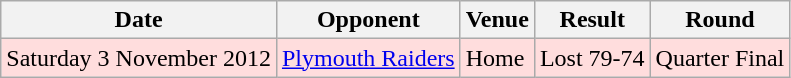<table class="wikitable">
<tr>
<th>Date</th>
<th>Opponent</th>
<th>Venue</th>
<th>Result</th>
<th>Round</th>
</tr>
<tr style="background: #ffdddd;">
<td>Saturday 3 November 2012</td>
<td><a href='#'>Plymouth Raiders</a></td>
<td>Home</td>
<td>Lost 79-74</td>
<td style="text-align:center;">Quarter Final</td>
</tr>
</table>
